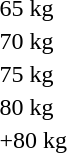<table>
<tr>
<td>65 kg<br></td>
<td></td>
<td></td>
<td></td>
</tr>
<tr>
<td>70 kg<br></td>
<td></td>
<td></td>
<td></td>
</tr>
<tr>
<td>75 kg<br></td>
<td></td>
<td></td>
<td></td>
</tr>
<tr>
<td>80 kg<br></td>
<td></td>
<td></td>
<td></td>
</tr>
<tr>
<td>+80 kg<br></td>
<td></td>
<td></td>
<td></td>
</tr>
</table>
